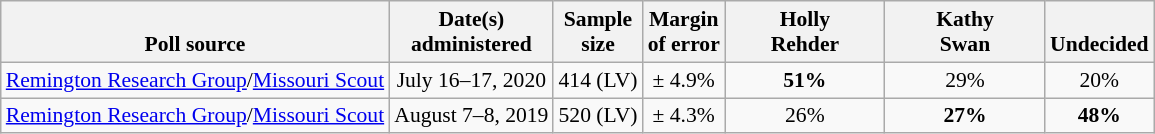<table class="wikitable" style="font-size:90%;text-align:center;">
<tr valign=bottom>
<th>Poll source</th>
<th>Date(s)<br>administered</th>
<th>Sample<br>size</th>
<th>Margin<br>of error</th>
<th style="width:100px;">Holly<br>Rehder</th>
<th style="width:100px;">Kathy<br>Swan</th>
<th>Undecided</th>
</tr>
<tr>
<td style="text-align:left;"><a href='#'>Remington Research Group</a>/<a href='#'>Missouri Scout</a></td>
<td>July 16–17, 2020</td>
<td>414 (LV)</td>
<td>± 4.9%</td>
<td><strong>51%</strong></td>
<td>29%</td>
<td>20%</td>
</tr>
<tr>
<td style="text-align:left;"><a href='#'>Remington Research Group</a>/<a href='#'>Missouri Scout</a></td>
<td>August 7–8, 2019</td>
<td>520 (LV)</td>
<td>± 4.3%</td>
<td>26%</td>
<td><strong>27%</strong></td>
<td><strong>48%</strong></td>
</tr>
</table>
